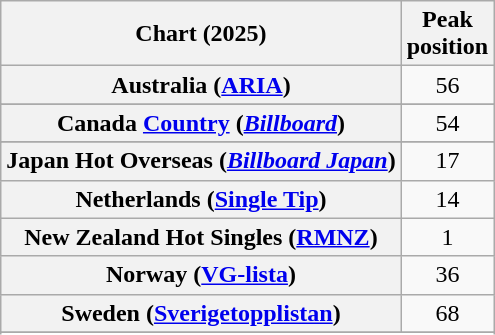<table class="wikitable sortable plainrowheaders" style="text-align:center">
<tr>
<th scope="col">Chart (2025)</th>
<th scope="col">Peak<br>position</th>
</tr>
<tr>
<th scope="row">Australia (<a href='#'>ARIA</a>)</th>
<td>56</td>
</tr>
<tr>
</tr>
<tr>
<th scope="row">Canada <a href='#'>Country</a> (<em><a href='#'>Billboard</a></em>)</th>
<td>54</td>
</tr>
<tr>
</tr>
<tr>
</tr>
<tr>
<th scope="row">Japan Hot Overseas (<em><a href='#'>Billboard Japan</a></em>)</th>
<td>17</td>
</tr>
<tr>
<th scope="row">Netherlands (<a href='#'>Single Tip</a>)</th>
<td>14</td>
</tr>
<tr>
<th scope="row">New Zealand Hot Singles (<a href='#'>RMNZ</a>)</th>
<td>1</td>
</tr>
<tr>
<th scope="row">Norway (<a href='#'>VG-lista</a>)</th>
<td>36</td>
</tr>
<tr>
<th scope="row">Sweden (<a href='#'>Sverigetopplistan</a>)</th>
<td>68</td>
</tr>
<tr>
</tr>
<tr>
</tr>
<tr>
</tr>
<tr>
</tr>
</table>
